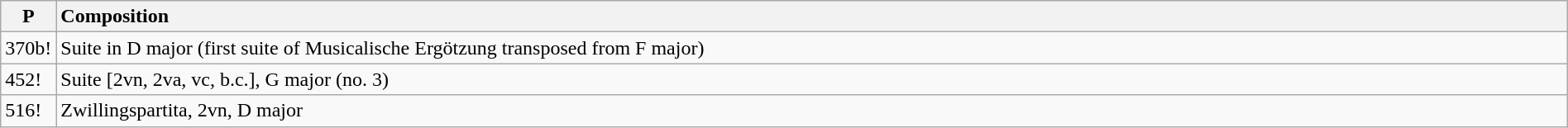<table class="wikitable" width="100%">
<tr>
<th width="32">P</th>
<th style="text-align: left;">Composition</th>
</tr>
<tr>
<td>370b!</td>
<td>Suite in D major (first suite of Musicalische Ergötzung transposed from F major)</td>
</tr>
<tr>
<td>452!</td>
<td>Suite [2vn, 2va, vc, b.c.], G major (no. 3)</td>
</tr>
<tr>
<td>516!</td>
<td>Zwillingspartita, 2vn, D major</td>
</tr>
</table>
